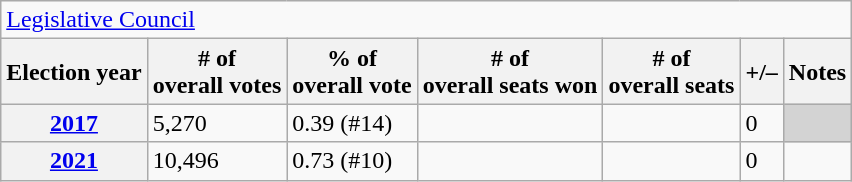<table class="wikitable">
<tr>
<td colspan="7"><a href='#'>Legislative Council</a></td>
</tr>
<tr>
<th>Election year</th>
<th># of<br>overall votes</th>
<th>% of<br>overall vote</th>
<th># of<br>overall seats won</th>
<th># of<br>overall seats</th>
<th>+/–</th>
<th>Notes</th>
</tr>
<tr>
<th><a href='#'>2017</a></th>
<td>5,270</td>
<td>0.39 (#14)</td>
<td></td>
<td></td>
<td> 0</td>
<td style="background:lightgrey;"></td>
</tr>
<tr>
<th><a href='#'>2021</a></th>
<td>10,496</td>
<td>0.73 (#10)</td>
<td></td>
<td></td>
<td> 0</td>
<td></td>
</tr>
</table>
